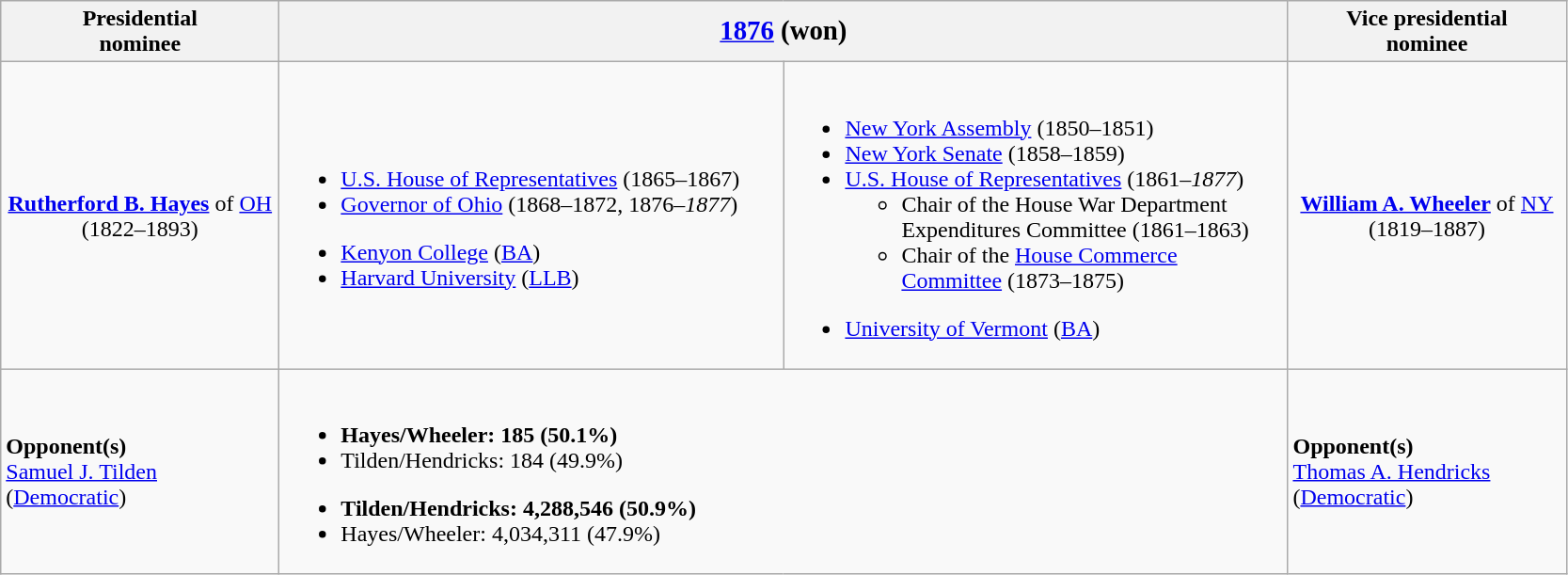<table class="wikitable">
<tr>
<th width=190>Presidential<br>nominee</th>
<th colspan=2><big><a href='#'>1876</a> (won)</big></th>
<th width=190>Vice presidential<br>nominee</th>
</tr>
<tr>
<td style="text-align:center;"><strong><a href='#'>Rutherford B. Hayes</a></strong> of <a href='#'>OH</a><br>(1822–1893)<br></td>
<td width=350><br><ul><li><a href='#'>U.S. House of Representatives</a> (1865–1867)</li><li><a href='#'>Governor of Ohio</a> (1868–1872, 1876–<em>1877</em>)</li></ul><ul><li><a href='#'>Kenyon College</a> (<a href='#'>BA</a>)</li><li><a href='#'>Harvard University</a> (<a href='#'>LLB</a>)</li></ul></td>
<td width=350><br><ul><li><a href='#'>New York Assembly</a> (1850–1851)</li><li><a href='#'>New York Senate</a> (1858–1859)</li><li><a href='#'>U.S. House of Representatives</a> (1861–<em>1877</em>)<ul><li>Chair of the House War Department Expenditures Committee (1861–1863)</li><li>Chair of the <a href='#'>House Commerce Committee</a> (1873–1875)</li></ul></li></ul><ul><li><a href='#'>University of Vermont</a> (<a href='#'>BA</a>)</li></ul></td>
<td style="text-align:center;"><strong><a href='#'>William A. Wheeler</a></strong> of <a href='#'>NY</a><br>(1819–1887)<br></td>
</tr>
<tr>
<td><strong>Opponent(s)</strong><br><a href='#'>Samuel J. Tilden</a> (<a href='#'>Democratic</a>)</td>
<td colspan=2><br><ul><li><strong>Hayes/Wheeler: 185 (50.1%)</strong></li><li>Tilden/Hendricks: 184 (49.9%)</li></ul><ul><li><strong>Tilden/Hendricks: 4,288,546 (50.9%)</strong></li><li>Hayes/Wheeler: 4,034,311 (47.9%)</li></ul></td>
<td><strong>Opponent(s)</strong><br><a href='#'>Thomas A. Hendricks</a> (<a href='#'>Democratic</a>)</td>
</tr>
</table>
